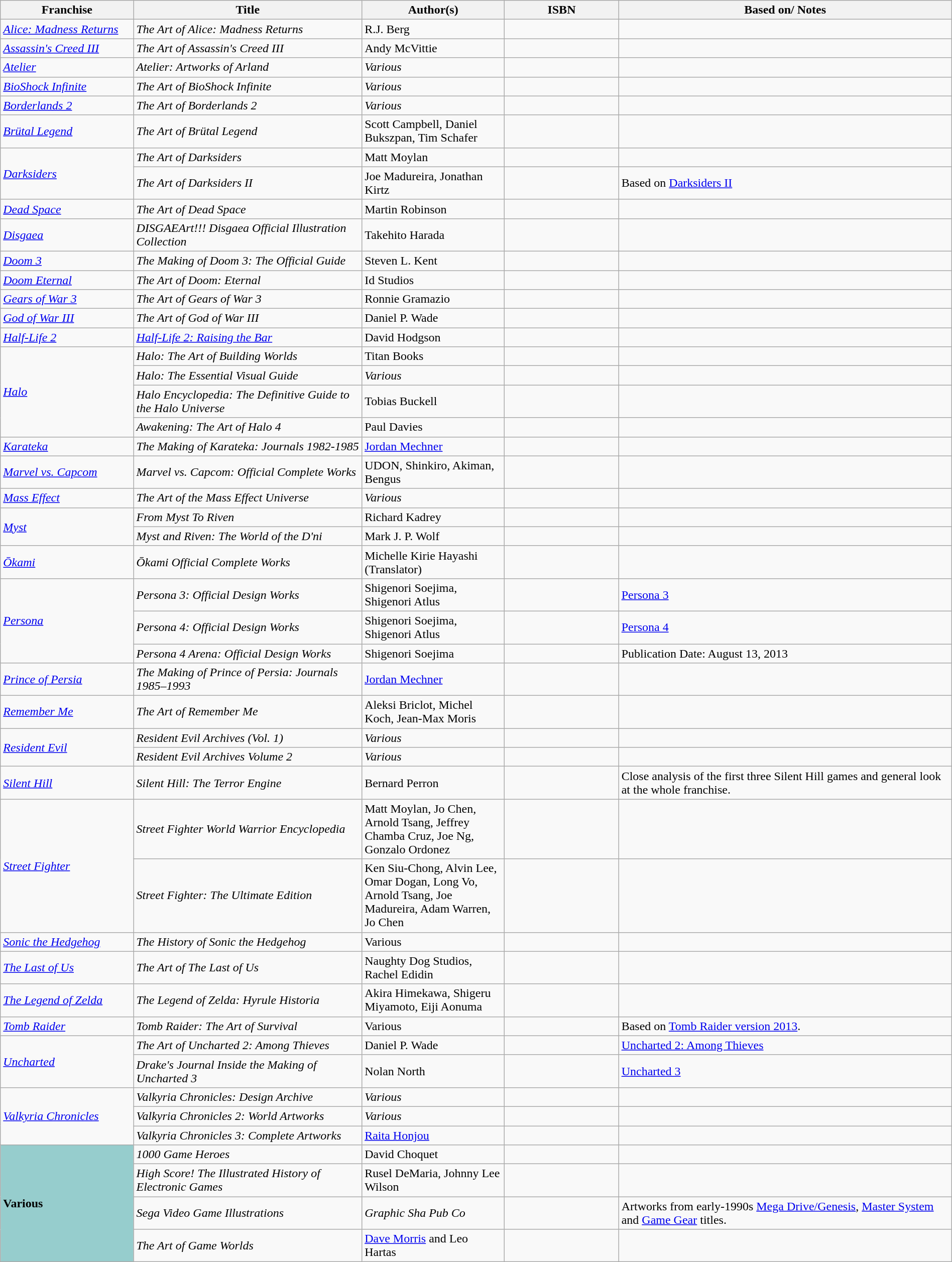<table class="wikitable sortable" width=100%>
<tr>
<th scope="col" width=14%>Franchise</th>
<th scope="col" width=24%>Title</th>
<th scope="col" width=15%>Author(s)</th>
<th scope="col" width=12%>ISBN</th>
<th scope="col" width=35%>Based on/ Notes</th>
</tr>
<tr>
<td><em><a href='#'>Alice: Madness Returns</a></em></td>
<td><em>The Art of Alice: Madness Returns</em></td>
<td>R.J. Berg</td>
<td></td>
<td></td>
</tr>
<tr>
<td><em><a href='#'>Assassin's Creed III</a></em></td>
<td><em>The Art of Assassin's Creed III</em></td>
<td>Andy McVittie</td>
<td></td>
<td></td>
</tr>
<tr>
<td><em><a href='#'>Atelier</a></em></td>
<td><em>Atelier: Artworks of Arland</em></td>
<td><em>Various</em></td>
<td></td>
<td></td>
</tr>
<tr>
<td><em><a href='#'>BioShock Infinite</a></em></td>
<td><em>The Art of BioShock Infinite</em></td>
<td><em>Various</em></td>
<td></td>
<td></td>
</tr>
<tr>
<td><em><a href='#'>Borderlands 2</a></em></td>
<td><em>The Art of Borderlands 2</em></td>
<td><em>Various</em></td>
<td></td>
<td></td>
</tr>
<tr>
<td><em><a href='#'>Brütal Legend</a></em></td>
<td><em>The Art of Brütal Legend</em></td>
<td>Scott Campbell, Daniel Bukszpan, Tim Schafer</td>
<td></td>
<td></td>
</tr>
<tr>
<td rowspan="2"><em><a href='#'>Darksiders</a></em></td>
<td><em>The Art of Darksiders</em></td>
<td>Matt Moylan</td>
<td></td>
<td></td>
</tr>
<tr>
<td><em>The Art of Darksiders II</em></td>
<td>Joe Madureira, Jonathan Kirtz</td>
<td></td>
<td>Based on <a href='#'>Darksiders II</a></td>
</tr>
<tr>
<td><em><a href='#'>Dead Space</a></em></td>
<td><em>The Art of Dead Space</em></td>
<td>Martin Robinson</td>
<td></td>
<td></td>
</tr>
<tr>
<td><em><a href='#'>Disgaea</a></em></td>
<td><em>DISGAEArt!!! Disgaea Official Illustration Collection</em></td>
<td>Takehito Harada</td>
<td></td>
<td></td>
</tr>
<tr>
<td><em><a href='#'>Doom 3</a></em></td>
<td><em>The Making of Doom 3: The Official Guide</em></td>
<td>Steven L. Kent</td>
<td></td>
<td></td>
</tr>
<tr>
<td><em><a href='#'>Doom Eternal</a></em></td>
<td><em>The Art of Doom: Eternal</em></td>
<td>Id Studios</td>
<td></td>
<td></td>
</tr>
<tr>
<td><em><a href='#'>Gears of War 3</a></em></td>
<td><em>The Art of Gears of War 3</em></td>
<td>Ronnie Gramazio</td>
<td></td>
<td></td>
</tr>
<tr>
<td><em><a href='#'>God of War III</a></em></td>
<td><em>The Art of God of War III</em></td>
<td>Daniel P. Wade</td>
<td></td>
<td></td>
</tr>
<tr>
<td><em><a href='#'>Half-Life 2</a></em></td>
<td><em><a href='#'>Half-Life 2: Raising the Bar</a></em></td>
<td>David Hodgson</td>
<td></td>
<td></td>
</tr>
<tr>
<td rowspan="4"><em><a href='#'>Halo</a></em></td>
<td><em>Halo: The Art of Building Worlds</em></td>
<td>Titan Books</td>
<td></td>
<td></td>
</tr>
<tr>
<td><em>Halo: The Essential Visual Guide</em></td>
<td><em>Various</em></td>
<td></td>
<td></td>
</tr>
<tr>
<td><em>Halo Encyclopedia: The Definitive Guide to the Halo Universe</em></td>
<td>Tobias Buckell</td>
<td></td>
<td></td>
</tr>
<tr>
<td><em>Awakening: The Art of Halo 4</em></td>
<td>Paul Davies</td>
<td></td>
<td></td>
</tr>
<tr>
<td><em><a href='#'>Karateka</a></em></td>
<td><em>The Making of Karateka: Journals 1982-1985</em></td>
<td><a href='#'>Jordan Mechner</a></td>
<td></td>
<td></td>
</tr>
<tr>
<td><em><a href='#'>Marvel vs. Capcom</a></em></td>
<td><em>Marvel vs. Capcom: Official Complete Works</em></td>
<td>UDON, Shinkiro, Akiman, Bengus</td>
<td></td>
<td></td>
</tr>
<tr>
<td><em><a href='#'>Mass Effect</a></em></td>
<td><em>The Art of the Mass Effect Universe</em></td>
<td><em>Various</em></td>
<td></td>
<td></td>
</tr>
<tr>
<td rowspan="2"><em><a href='#'>Myst</a></em></td>
<td><em>From Myst To Riven</em></td>
<td>Richard Kadrey</td>
<td></td>
<td></td>
</tr>
<tr>
<td><em>Myst and Riven: The World of the D'ni</em></td>
<td>Mark J. P. Wolf</td>
<td></td>
<td></td>
</tr>
<tr>
<td><em><a href='#'>Ōkami</a></em></td>
<td><em>Ōkami Official Complete Works</em></td>
<td>Michelle Kirie Hayashi (Translator)</td>
<td></td>
<td></td>
</tr>
<tr>
<td rowspan="3"><em><a href='#'>Persona</a></em></td>
<td><em>Persona 3: Official Design Works</em></td>
<td>Shigenori Soejima, Shigenori Atlus</td>
<td></td>
<td><a href='#'>Persona 3</a></td>
</tr>
<tr>
<td><em>Persona 4: Official Design Works</em></td>
<td>Shigenori Soejima, Shigenori Atlus</td>
<td></td>
<td><a href='#'>Persona 4</a></td>
</tr>
<tr>
<td><em>Persona 4 Arena: Official Design Works</em></td>
<td>Shigenori Soejima</td>
<td></td>
<td>Publication Date: August 13, 2013</td>
</tr>
<tr>
<td><em><a href='#'>Prince of Persia</a></em></td>
<td><em>The Making of Prince of Persia: Journals 1985–1993</em></td>
<td><a href='#'>Jordan Mechner</a></td>
<td></td>
<td></td>
</tr>
<tr>
<td><em><a href='#'>Remember Me</a></em></td>
<td><em>The Art of Remember Me</em></td>
<td>Aleksi Briclot, Michel Koch, Jean-Max Moris</td>
<td></td>
<td></td>
</tr>
<tr>
<td rowspan="2"><em><a href='#'>Resident Evil</a></em></td>
<td><em>Resident Evil Archives (Vol. 1)</em></td>
<td><em>Various</em></td>
<td></td>
<td></td>
</tr>
<tr>
<td><em>Resident Evil Archives Volume 2</em></td>
<td><em>Various</em></td>
<td></td>
<td></td>
</tr>
<tr>
<td><em><a href='#'>Silent Hill</a></em></td>
<td><em>Silent Hill: The Terror Engine</em></td>
<td>Bernard Perron</td>
<td></td>
<td>Close analysis of the first three Silent Hill games and general look at the whole franchise.</td>
</tr>
<tr>
<td rowspan="2"><em><a href='#'>Street Fighter</a></em></td>
<td><em>Street Fighter World Warrior Encyclopedia</em></td>
<td>Matt Moylan, Jo Chen, Arnold Tsang, Jeffrey Chamba Cruz, Joe Ng, Gonzalo Ordonez</td>
<td></td>
<td></td>
</tr>
<tr>
<td><em>Street Fighter: The Ultimate Edition</em></td>
<td>Ken Siu-Chong, Alvin Lee, Omar Dogan, Long Vo, Arnold Tsang, Joe Madureira, Adam Warren, Jo Chen</td>
<td></td>
<td></td>
</tr>
<tr>
<td><em><a href='#'>Sonic the Hedgehog</a></em></td>
<td><em>The History of Sonic the Hedgehog</em></td>
<td>Various</td>
<td></td>
<td></td>
</tr>
<tr>
<td><em><a href='#'>The Last of Us</a></em></td>
<td><em>The Art of The Last of Us</em></td>
<td>Naughty Dog Studios, Rachel Edidin</td>
<td></td>
<td></td>
</tr>
<tr>
<td><em><a href='#'>The Legend of Zelda</a></em></td>
<td><em>The Legend of Zelda: Hyrule Historia</em></td>
<td>Akira Himekawa, Shigeru Miyamoto, Eiji Aonuma</td>
<td></td>
<td></td>
</tr>
<tr>
<td><em><a href='#'>Tomb Raider</a></em></td>
<td><em>Tomb Raider: The Art of Survival</em></td>
<td>Various</td>
<td></td>
<td>Based on <a href='#'>Tomb Raider version 2013</a>.</td>
</tr>
<tr>
<td rowspan="2"><em><a href='#'>Uncharted</a></em></td>
<td><em>The Art of Uncharted 2: Among Thieves</em></td>
<td>Daniel P. Wade</td>
<td></td>
<td><a href='#'>Uncharted 2: Among Thieves</a></td>
</tr>
<tr>
<td><em>Drake's Journal Inside the Making of Uncharted 3</em></td>
<td>Nolan North</td>
<td></td>
<td><a href='#'>Uncharted 3</a></td>
</tr>
<tr>
<td rowspan="3"><em><a href='#'>Valkyria Chronicles</a></em></td>
<td><em>Valkyria Chronicles: Design Archive</em></td>
<td><em>Various</em></td>
<td></td>
<td></td>
</tr>
<tr>
<td><em>Valkyria Chronicles 2: World Artworks</em></td>
<td><em>Various</em></td>
<td></td>
<td></td>
</tr>
<tr>
<td><em>Valkyria Chronicles 3: Complete Artworks</em></td>
<td><a href='#'>Raita Honjou</a></td>
<td></td>
<td></td>
</tr>
<tr>
<td style="background-color:#96CDCD;" rowspan="4"><strong>Various</strong></td>
<td><em>1000 Game Heroes</em></td>
<td>David Choquet</td>
<td></td>
<td></td>
</tr>
<tr>
<td><em>High Score! The Illustrated History of Electronic Games</em></td>
<td>Rusel DeMaria, Johnny Lee Wilson</td>
<td></td>
<td></td>
</tr>
<tr>
<td><em>Sega Video Game Illustrations</em></td>
<td><em>Graphic Sha Pub Co</em></td>
<td></td>
<td>Artworks from early-1990s <a href='#'>Mega Drive/Genesis</a>, <a href='#'>Master System</a> and <a href='#'>Game Gear</a> titles.</td>
</tr>
<tr>
<td><em>The Art of Game Worlds</em></td>
<td><a href='#'>Dave Morris</a> and Leo Hartas</td>
<td></td>
<td></td>
</tr>
</table>
